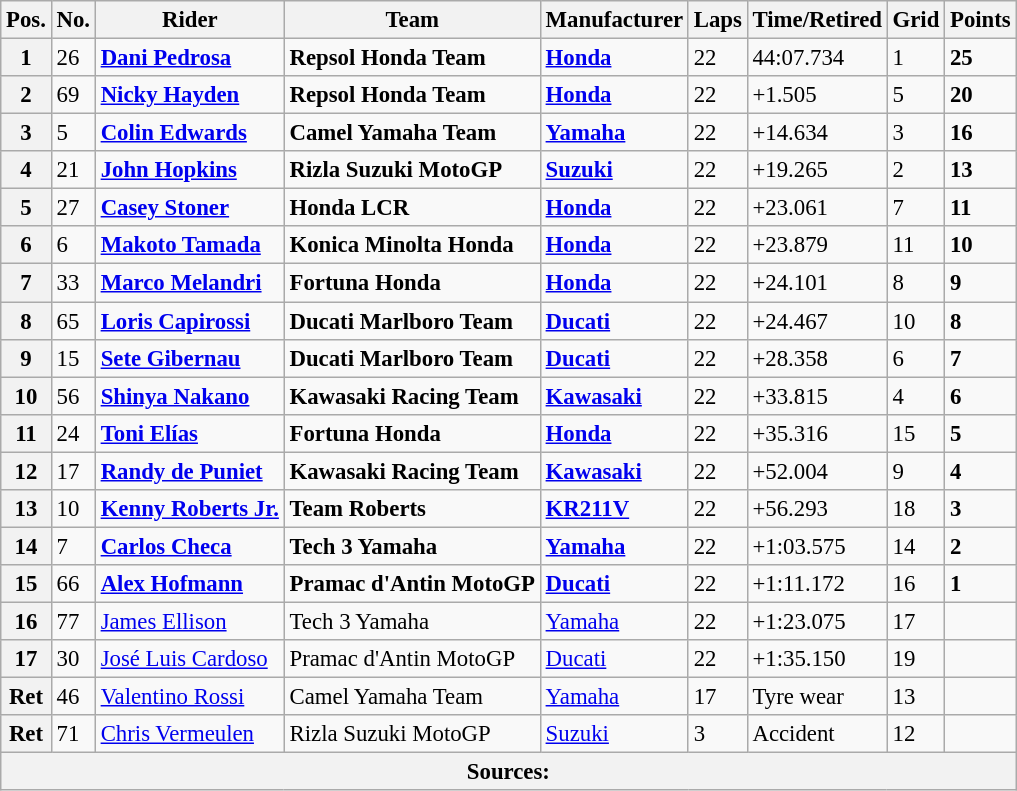<table class="wikitable" style="font-size: 95%;">
<tr>
<th>Pos.</th>
<th>No.</th>
<th>Rider</th>
<th>Team</th>
<th>Manufacturer</th>
<th>Laps</th>
<th>Time/Retired</th>
<th>Grid</th>
<th>Points</th>
</tr>
<tr>
<th>1</th>
<td>26</td>
<td> <strong><a href='#'>Dani Pedrosa</a></strong></td>
<td><strong>Repsol Honda Team</strong></td>
<td><strong><a href='#'>Honda</a></strong></td>
<td>22</td>
<td>44:07.734</td>
<td>1</td>
<td><strong>25</strong></td>
</tr>
<tr>
<th>2</th>
<td>69</td>
<td> <strong><a href='#'>Nicky Hayden</a></strong></td>
<td><strong>Repsol Honda Team</strong></td>
<td><strong><a href='#'>Honda</a></strong></td>
<td>22</td>
<td>+1.505</td>
<td>5</td>
<td><strong>20</strong></td>
</tr>
<tr>
<th>3</th>
<td>5</td>
<td> <strong><a href='#'>Colin Edwards</a></strong></td>
<td><strong>Camel Yamaha Team</strong></td>
<td><strong><a href='#'>Yamaha</a></strong></td>
<td>22</td>
<td>+14.634</td>
<td>3</td>
<td><strong>16</strong></td>
</tr>
<tr>
<th>4</th>
<td>21</td>
<td> <strong><a href='#'>John Hopkins</a></strong></td>
<td><strong>Rizla Suzuki MotoGP</strong></td>
<td><strong><a href='#'>Suzuki</a></strong></td>
<td>22</td>
<td>+19.265</td>
<td>2</td>
<td><strong>13</strong></td>
</tr>
<tr>
<th>5</th>
<td>27</td>
<td> <strong><a href='#'>Casey Stoner</a></strong></td>
<td><strong>Honda LCR</strong></td>
<td><strong><a href='#'>Honda</a></strong></td>
<td>22</td>
<td>+23.061</td>
<td>7</td>
<td><strong>11</strong></td>
</tr>
<tr>
<th>6</th>
<td>6</td>
<td> <strong><a href='#'>Makoto Tamada</a></strong></td>
<td><strong>Konica Minolta Honda</strong></td>
<td><strong><a href='#'>Honda</a></strong></td>
<td>22</td>
<td>+23.879</td>
<td>11</td>
<td><strong>10</strong></td>
</tr>
<tr>
<th>7</th>
<td>33</td>
<td> <strong><a href='#'>Marco Melandri</a></strong></td>
<td><strong>Fortuna Honda</strong></td>
<td><strong><a href='#'>Honda</a></strong></td>
<td>22</td>
<td>+24.101</td>
<td>8</td>
<td><strong>9</strong></td>
</tr>
<tr>
<th>8</th>
<td>65</td>
<td> <strong><a href='#'>Loris Capirossi</a></strong></td>
<td><strong>Ducati Marlboro Team</strong></td>
<td><strong><a href='#'>Ducati</a></strong></td>
<td>22</td>
<td>+24.467</td>
<td>10</td>
<td><strong>8</strong></td>
</tr>
<tr>
<th>9</th>
<td>15</td>
<td> <strong><a href='#'>Sete Gibernau</a></strong></td>
<td><strong>Ducati Marlboro Team</strong></td>
<td><strong><a href='#'>Ducati</a></strong></td>
<td>22</td>
<td>+28.358</td>
<td>6</td>
<td><strong>7</strong></td>
</tr>
<tr>
<th>10</th>
<td>56</td>
<td> <strong><a href='#'>Shinya Nakano</a></strong></td>
<td><strong>Kawasaki Racing Team</strong></td>
<td><strong><a href='#'>Kawasaki</a></strong></td>
<td>22</td>
<td>+33.815</td>
<td>4</td>
<td><strong>6</strong></td>
</tr>
<tr>
<th>11</th>
<td>24</td>
<td> <strong><a href='#'>Toni Elías</a></strong></td>
<td><strong>Fortuna Honda</strong></td>
<td><strong><a href='#'>Honda</a></strong></td>
<td>22</td>
<td>+35.316</td>
<td>15</td>
<td><strong>5</strong></td>
</tr>
<tr>
<th>12</th>
<td>17</td>
<td> <strong><a href='#'>Randy de Puniet</a></strong></td>
<td><strong>Kawasaki Racing Team</strong></td>
<td><strong><a href='#'>Kawasaki</a></strong></td>
<td>22</td>
<td>+52.004</td>
<td>9</td>
<td><strong>4</strong></td>
</tr>
<tr>
<th>13</th>
<td>10</td>
<td> <strong><a href='#'>Kenny Roberts Jr.</a></strong></td>
<td><strong>Team Roberts</strong></td>
<td><strong><a href='#'>KR211V</a></strong></td>
<td>22</td>
<td>+56.293</td>
<td>18</td>
<td><strong>3</strong></td>
</tr>
<tr>
<th>14</th>
<td>7</td>
<td> <strong><a href='#'>Carlos Checa</a></strong></td>
<td><strong>Tech 3 Yamaha</strong></td>
<td><strong><a href='#'>Yamaha</a></strong></td>
<td>22</td>
<td>+1:03.575</td>
<td>14</td>
<td><strong>2</strong></td>
</tr>
<tr>
<th>15</th>
<td>66</td>
<td> <strong><a href='#'>Alex Hofmann</a></strong></td>
<td><strong>Pramac d'Antin MotoGP</strong></td>
<td><strong><a href='#'>Ducati</a></strong></td>
<td>22</td>
<td>+1:11.172</td>
<td>16</td>
<td><strong>1</strong></td>
</tr>
<tr>
<th>16</th>
<td>77</td>
<td> <a href='#'>James Ellison</a></td>
<td>Tech 3 Yamaha</td>
<td><a href='#'>Yamaha</a></td>
<td>22</td>
<td>+1:23.075</td>
<td>17</td>
<td></td>
</tr>
<tr>
<th>17</th>
<td>30</td>
<td> <a href='#'>José Luis Cardoso</a></td>
<td>Pramac d'Antin MotoGP</td>
<td><a href='#'>Ducati</a></td>
<td>22</td>
<td>+1:35.150</td>
<td>19</td>
<td></td>
</tr>
<tr>
<th>Ret</th>
<td>46</td>
<td> <a href='#'>Valentino Rossi</a></td>
<td>Camel Yamaha Team</td>
<td><a href='#'>Yamaha</a></td>
<td>17</td>
<td>Tyre wear</td>
<td>13</td>
<td></td>
</tr>
<tr>
<th>Ret</th>
<td>71</td>
<td> <a href='#'>Chris Vermeulen</a></td>
<td>Rizla Suzuki MotoGP</td>
<td><a href='#'>Suzuki</a></td>
<td>3</td>
<td>Accident</td>
<td>12</td>
<td></td>
</tr>
<tr>
<th colspan=9>Sources:</th>
</tr>
</table>
